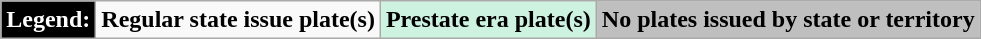<table class="wikitable">
<tr>
<td style="background: black; color: white;"><strong>Legend:</strong></td>
<td><strong>Regular state issue plate(s)</strong></td>
<td style="background:#CEF2E0";><strong>Prestate era plate(s)</strong></td>
<td style="background:#BFBFBF";><strong>No plates issued by state or territory</strong></td>
</tr>
</table>
